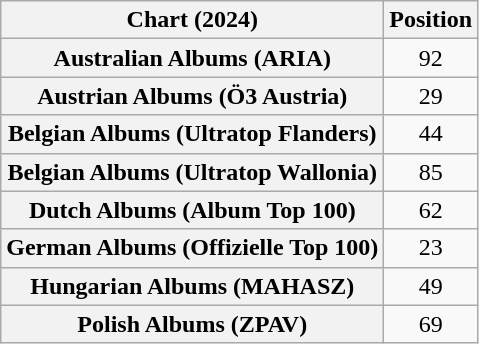<table class="wikitable plainrowheaders sortable" style="text-align:center">
<tr>
<th scope="col">Chart (2024)</th>
<th scope="col">Position</th>
</tr>
<tr>
<th scope="row">Australian Albums (ARIA)</th>
<td>92</td>
</tr>
<tr>
<th scope="row">Austrian Albums (Ö3 Austria)</th>
<td>29</td>
</tr>
<tr>
<th scope="row">Belgian Albums (Ultratop Flanders)</th>
<td>44</td>
</tr>
<tr>
<th scope="row">Belgian Albums (Ultratop Wallonia)</th>
<td>85</td>
</tr>
<tr>
<th scope="row">Dutch Albums (Album Top 100)</th>
<td>62</td>
</tr>
<tr>
<th scope="row">German Albums (Offizielle Top 100)</th>
<td>23</td>
</tr>
<tr>
<th scope="row">Hungarian Albums (MAHASZ)</th>
<td>49</td>
</tr>
<tr>
<th scope="row">Polish Albums (ZPAV)</th>
<td>69</td>
</tr>
</table>
